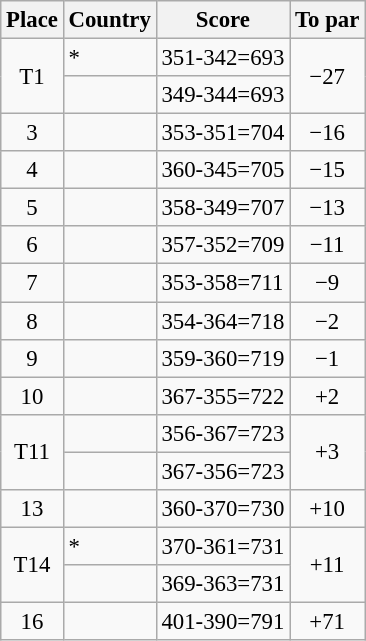<table class="wikitable" style="font-size:95%;">
<tr>
<th>Place</th>
<th>Country</th>
<th>Score</th>
<th>To par</th>
</tr>
<tr>
<td rowspan="2" align="center">T1</td>
<td> *</td>
<td>351-342=693</td>
<td rowspan="2" align="center">−27</td>
</tr>
<tr>
<td></td>
<td>349-344=693</td>
</tr>
<tr>
<td align="center">3</td>
<td></td>
<td>353-351=704</td>
<td align="center">−16</td>
</tr>
<tr>
<td align="center">4</td>
<td></td>
<td>360-345=705</td>
<td align="center">−15</td>
</tr>
<tr>
<td align="center">5</td>
<td></td>
<td>358-349=707</td>
<td align="center">−13</td>
</tr>
<tr>
<td align="center">6</td>
<td></td>
<td>357-352=709</td>
<td align="center">−11</td>
</tr>
<tr>
<td align="center">7</td>
<td></td>
<td>353-358=711</td>
<td align="center">−9</td>
</tr>
<tr>
<td align="center">8</td>
<td></td>
<td>354-364=718</td>
<td align="center">−2</td>
</tr>
<tr>
<td align="center">9</td>
<td></td>
<td>359-360=719</td>
<td align="center">−1</td>
</tr>
<tr>
<td align="center">10</td>
<td></td>
<td>367-355=722</td>
<td align="center">+2</td>
</tr>
<tr>
<td rowspan="2" align="center">T11</td>
<td></td>
<td>356-367=723</td>
<td rowspan="2" align="center">+3</td>
</tr>
<tr>
<td></td>
<td>367-356=723</td>
</tr>
<tr>
<td align="center">13</td>
<td></td>
<td>360-370=730</td>
<td align="center">+10</td>
</tr>
<tr>
<td rowspan="2" align="center">T14</td>
<td> *</td>
<td>370-361=731</td>
<td rowspan="2" align="center">+11</td>
</tr>
<tr>
<td></td>
<td>369-363=731</td>
</tr>
<tr>
<td align="center">16</td>
<td></td>
<td>401-390=791</td>
<td align="center">+71</td>
</tr>
</table>
